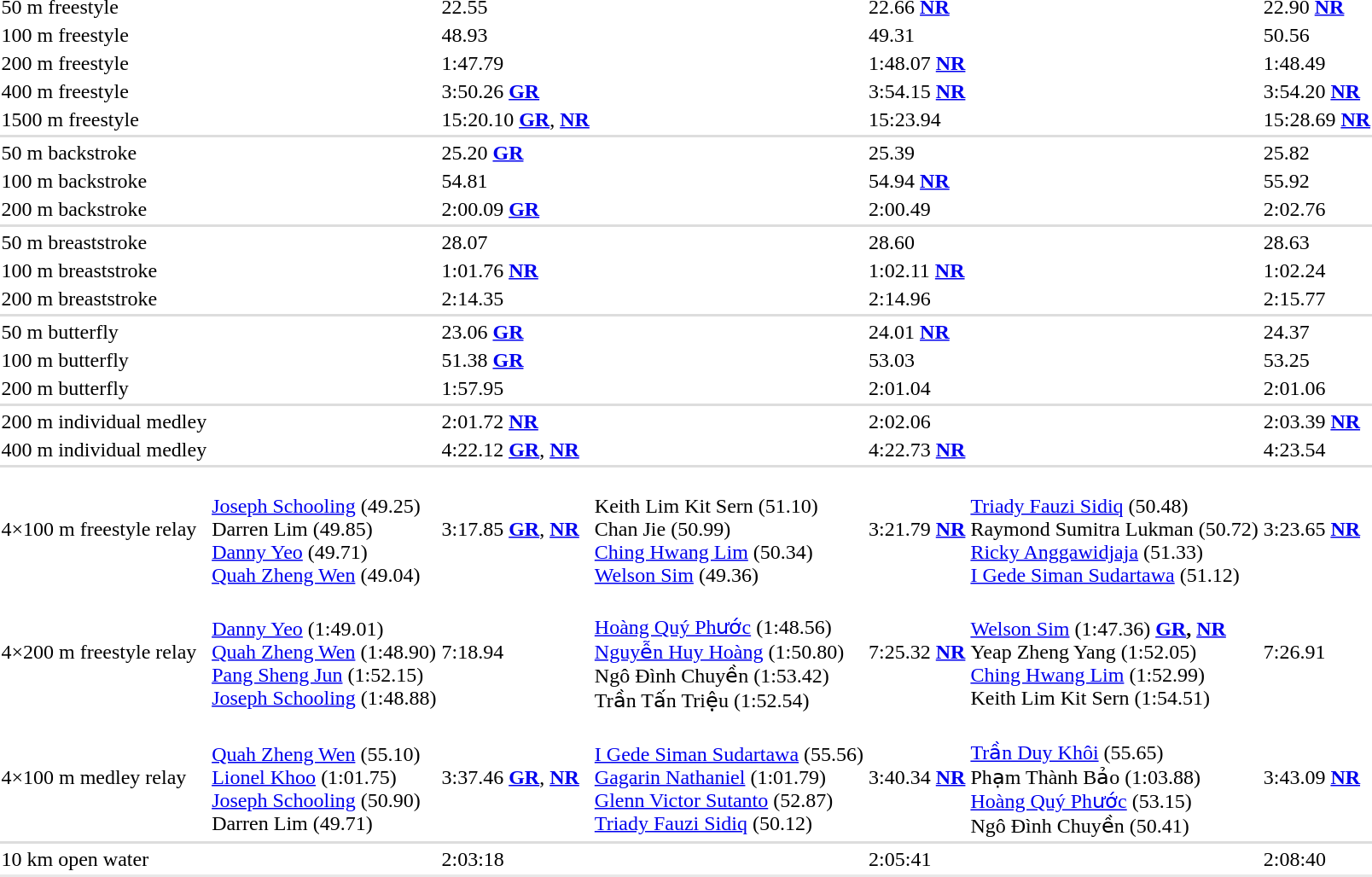<table>
<tr>
<td>50 m freestyle<br></td>
<td></td>
<td>22.55</td>
<td></td>
<td>22.66 <strong><a href='#'>NR</a></strong></td>
<td></td>
<td>22.90 <strong><a href='#'>NR</a></strong></td>
</tr>
<tr>
<td>100 m freestyle</td>
<td></td>
<td>48.93</td>
<td></td>
<td>49.31</td>
<td></td>
<td>50.56</td>
</tr>
<tr>
<td>200 m freestyle</td>
<td></td>
<td>1:47.79</td>
<td></td>
<td>1:48.07 <strong><a href='#'>NR</a></strong></td>
<td></td>
<td>1:48.49</td>
</tr>
<tr>
<td>400 m freestyle<br></td>
<td></td>
<td>3:50.26 <strong><a href='#'>GR</a></strong></td>
<td></td>
<td>3:54.15 <strong><a href='#'>NR</a></strong></td>
<td></td>
<td>3:54.20 <strong><a href='#'>NR</a></strong></td>
</tr>
<tr>
<td>1500 m freestyle</td>
<td></td>
<td>15:20.10 <strong><a href='#'>GR</a></strong>, <strong><a href='#'>NR</a></strong></td>
<td></td>
<td>15:23.94</td>
<td></td>
<td>15:28.69  <strong><a href='#'>NR</a></strong></td>
</tr>
<tr>
<td colspan="7" style="background:#dddddd;"></td>
</tr>
<tr>
<td>50 m backstroke<br></td>
<td></td>
<td>25.20 <strong><a href='#'>GR</a></strong></td>
<td></td>
<td>25.39</td>
<td></td>
<td>25.82</td>
</tr>
<tr>
<td>100 m backstroke</td>
<td></td>
<td>54.81</td>
<td></td>
<td>54.94 <strong><a href='#'>NR</a></strong></td>
<td></td>
<td>55.92</td>
</tr>
<tr>
<td>200 m backstroke</td>
<td></td>
<td>2:00.09 <strong><a href='#'>GR</a></strong></td>
<td></td>
<td>2:00.49</td>
<td></td>
<td>2:02.76</td>
</tr>
<tr>
<td colspan="7" style="background:#dddddd;"></td>
</tr>
<tr>
<td>50 m breaststroke</td>
<td></td>
<td>28.07</td>
<td></td>
<td>28.60</td>
<td></td>
<td>28.63</td>
</tr>
<tr>
<td>100 m breaststroke</td>
<td></td>
<td>1:01.76 <strong><a href='#'>NR</a></strong></td>
<td></td>
<td>1:02.11 <strong><a href='#'>NR</a></strong></td>
<td></td>
<td>1:02.24</td>
</tr>
<tr>
<td>200 m breaststroke</td>
<td></td>
<td>2:14.35</td>
<td></td>
<td>2:14.96</td>
<td></td>
<td>2:15.77</td>
</tr>
<tr>
<td colspan="7" style="background:#dddddd;"></td>
</tr>
<tr>
<td>50 m butterfly</td>
<td></td>
<td>23.06 <strong><a href='#'>GR</a></strong></td>
<td></td>
<td>24.01 <strong><a href='#'>NR</a></strong></td>
<td></td>
<td>24.37</td>
</tr>
<tr>
<td>100 m butterfly</td>
<td></td>
<td>51.38 <strong><a href='#'>GR</a></strong></td>
<td></td>
<td>53.03</td>
<td></td>
<td>53.25</td>
</tr>
<tr>
<td>200 m butterfly</td>
<td></td>
<td>1:57.95</td>
<td></td>
<td>2:01.04</td>
<td></td>
<td>2:01.06</td>
</tr>
<tr>
<td colspan="7" style="background:#dddddd;"></td>
</tr>
<tr>
<td>200 m individual medley</td>
<td></td>
<td>2:01.72 <strong><a href='#'>NR</a></strong></td>
<td></td>
<td>2:02.06</td>
<td></td>
<td>2:03.39 <strong><a href='#'>NR</a></strong></td>
</tr>
<tr>
<td>400 m individual medley</td>
<td></td>
<td>4:22.12 <strong><a href='#'>GR</a></strong>, <strong><a href='#'>NR</a></strong></td>
<td></td>
<td>4:22.73 <strong><a href='#'>NR</a></strong></td>
<td></td>
<td>4:23.54</td>
</tr>
<tr>
<td colspan="7" style="background:#dddddd;"></td>
</tr>
<tr>
<td>4×100 m freestyle relay</td>
<td><br><a href='#'>Joseph Schooling</a> (49.25)<br>Darren Lim (49.85)<br><a href='#'>Danny Yeo</a> (49.71)<br><a href='#'>Quah Zheng Wen</a> (49.04)</td>
<td>3:17.85 <strong><a href='#'>GR</a></strong>, <strong><a href='#'>NR</a></strong></td>
<td><br>Keith Lim Kit Sern (51.10)<br>Chan Jie (50.99)<br><a href='#'>Ching Hwang Lim</a> (50.34)<br><a href='#'>Welson Sim</a> (49.36)</td>
<td>3:21.79 <strong><a href='#'>NR</a></strong></td>
<td><br><a href='#'>Triady Fauzi Sidiq</a> (50.48)<br>Raymond Sumitra Lukman (50.72)<br><a href='#'>Ricky Anggawidjaja</a> (51.33)<br><a href='#'>I Gede Siman Sudartawa</a> (51.12)</td>
<td>3:23.65 <strong><a href='#'>NR</a></strong></td>
</tr>
<tr>
<td>4×200 m freestyle relay</td>
<td><br><a href='#'>Danny Yeo</a> (1:49.01)<br><a href='#'>Quah Zheng Wen</a> (1:48.90)<br><a href='#'>Pang Sheng Jun</a> (1:52.15)<br><a href='#'>Joseph Schooling</a> (1:48.88)</td>
<td>7:18.94</td>
<td><br><a href='#'>Hoàng Quý Phước</a> (1:48.56)<br><a href='#'>Nguyễn Huy Hoàng</a> (1:50.80)<br>Ngô Đình Chuyền (1:53.42)<br>Trần Tấn Triệu (1:52.54)</td>
<td>7:25.32 <strong><a href='#'>NR</a></strong></td>
<td><br><a href='#'>Welson Sim</a> (1:47.36) <strong><a href='#'>GR</a>, <a href='#'>NR</a></strong><br>Yeap Zheng Yang (1:52.05)<br><a href='#'>Ching Hwang Lim</a> (1:52.99)<br>Keith Lim Kit Sern (1:54.51)</td>
<td>7:26.91</td>
</tr>
<tr>
<td>4×100 m medley relay</td>
<td><br><a href='#'>Quah Zheng Wen</a> (55.10)<br><a href='#'>Lionel Khoo</a> (1:01.75)<br><a href='#'>Joseph Schooling</a> (50.90)<br>Darren Lim (49.71)</td>
<td>3:37.46 <strong><a href='#'>GR</a></strong>, <strong><a href='#'>NR</a></strong></td>
<td><br><a href='#'>I Gede Siman Sudartawa</a> (55.56)<br><a href='#'>Gagarin Nathaniel</a> (1:01.79)<br><a href='#'>Glenn Victor Sutanto</a> (52.87)<br><a href='#'>Triady Fauzi Sidiq</a> (50.12)</td>
<td>3:40.34 <strong><a href='#'>NR</a></strong></td>
<td><br><a href='#'>Trần Duy Khôi</a> (55.65)<br>Phạm Thành Bảo (1:03.88)<br><a href='#'>Hoàng Quý Phước</a> (53.15)<br>Ngô Đình Chuyền (50.41)<br></td>
<td>3:43.09 <strong><a href='#'>NR</a></strong></td>
</tr>
<tr>
<td colspan="7" style="background:#dddddd;"></td>
</tr>
<tr>
<td>10 km open water</td>
<td></td>
<td>2:03:18</td>
<td></td>
<td>2:05:41</td>
<td></td>
<td>2:08:40</td>
</tr>
<tr bgcolor= e8e8e8>
<td colspan=7></td>
</tr>
</table>
